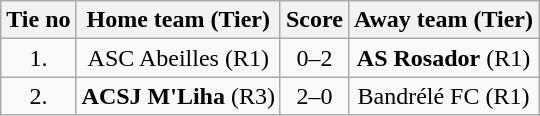<table class="wikitable" style="text-align: center">
<tr>
<th>Tie no</th>
<th>Home team (Tier)</th>
<th>Score</th>
<th>Away team (Tier)</th>
</tr>
<tr>
<td>1.</td>
<td> ASC Abeilles (R1)</td>
<td>0–2</td>
<td><strong>AS Rosador</strong> (R1) </td>
</tr>
<tr>
<td>2.</td>
<td> <strong>ACSJ M'Liha</strong> (R3)</td>
<td>2–0</td>
<td>Bandrélé FC (R1) </td>
</tr>
</table>
